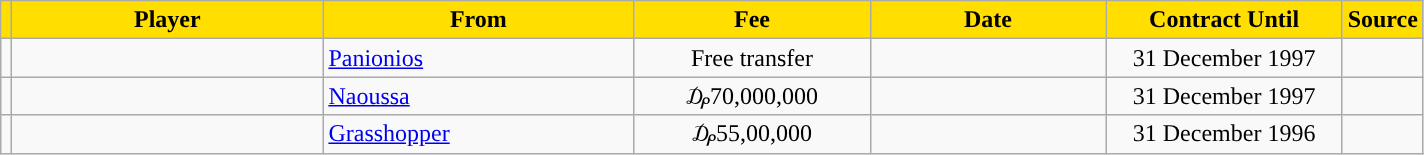<table class="wikitable sortable">
<tr>
<th style="background:#FFDE00"></th>
<th width=200 style="background:#FFDE00">Player</th>
<th width=200 style="background:#FFDE00">From</th>
<th width=150 style="background:#FFDE00">Fee</th>
<th width=150 style="background:#FFDE00">Date</th>
<th width=150 style="background:#FFDE00">Contract Until</th>
<th style="background:#FFDE00">Source</th>
</tr>
<tr>
<td align=center></td>
<td></td>
<td> <a href='#'>Panionios</a></td>
<td align=center>Free transfer</td>
<td align=center></td>
<td align=center>31 December 1997</td>
<td align=center></td>
</tr>
<tr>
<td align=center></td>
<td></td>
<td> <a href='#'>Naoussa</a></td>
<td align=center>₯70,000,000</td>
<td align=center></td>
<td align=center>31 December 1997</td>
<td align=center></td>
</tr>
<tr>
<td align=center></td>
<td></td>
<td> <a href='#'>Grasshopper</a></td>
<td align=center>₯55,00,000</td>
<td align=center></td>
<td align=center>31 December 1996</td>
<td align=center></td>
</tr>
</table>
